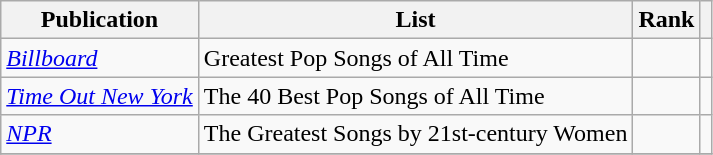<table class="sortable wikitable">
<tr>
<th>Publication</th>
<th>List</th>
<th>Rank</th>
<th class="unsortable"></th>
</tr>
<tr>
<td><em><a href='#'>Billboard</a></em></td>
<td>Greatest Pop Songs of All Time</td>
<td></td>
<td></td>
</tr>
<tr>
<td><em><a href='#'>Time Out New York</a></em></td>
<td>The 40 Best Pop Songs of All Time</td>
<td></td>
<td></td>
</tr>
<tr>
<td><em><a href='#'>NPR</a></em></td>
<td>The Greatest Songs by 21st-century Women</td>
<td></td>
<td></td>
</tr>
<tr>
</tr>
</table>
